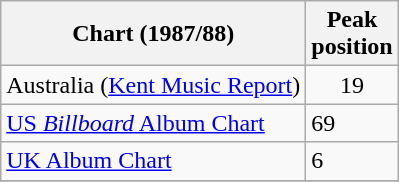<table class="wikitable">
<tr>
<th>Chart (1987/88)</th>
<th>Peak<br>position</th>
</tr>
<tr>
<td>Australia (<a href='#'>Kent Music Report</a>)</td>
<td style="text-align:center;">19</td>
</tr>
<tr>
<td><a href='#'>US <em>Billboard</em> Album Chart</a></td>
<td>69</td>
</tr>
<tr>
<td><a href='#'>UK Album Chart</a></td>
<td>6</td>
</tr>
<tr>
</tr>
</table>
